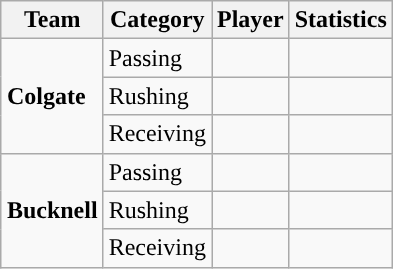<table class="wikitable" style="float: right;">
<tr>
<th>Team</th>
<th>Category</th>
<th>Player</th>
<th>Statistics</th>
</tr>
<tr>
<td rowspan=3><strong>Colgate</strong></td>
<td>Passing</td>
<td></td>
<td></td>
</tr>
<tr>
<td>Rushing</td>
<td></td>
<td></td>
</tr>
<tr>
<td>Receiving</td>
<td></td>
<td></td>
</tr>
<tr>
<td rowspan=3><strong>Bucknell</strong></td>
<td>Passing</td>
<td></td>
<td></td>
</tr>
<tr>
<td>Rushing</td>
<td></td>
<td></td>
</tr>
<tr>
<td>Receiving</td>
<td></td>
<td></td>
</tr>
</table>
